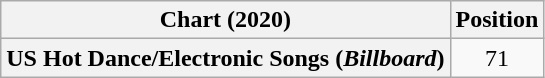<table class="wikitable plainrowheaders" style="text-align:center">
<tr>
<th scope="col">Chart (2020)</th>
<th scope="col">Position</th>
</tr>
<tr>
<th scope="row">US Hot Dance/Electronic Songs (<em>Billboard</em>)</th>
<td>71</td>
</tr>
</table>
